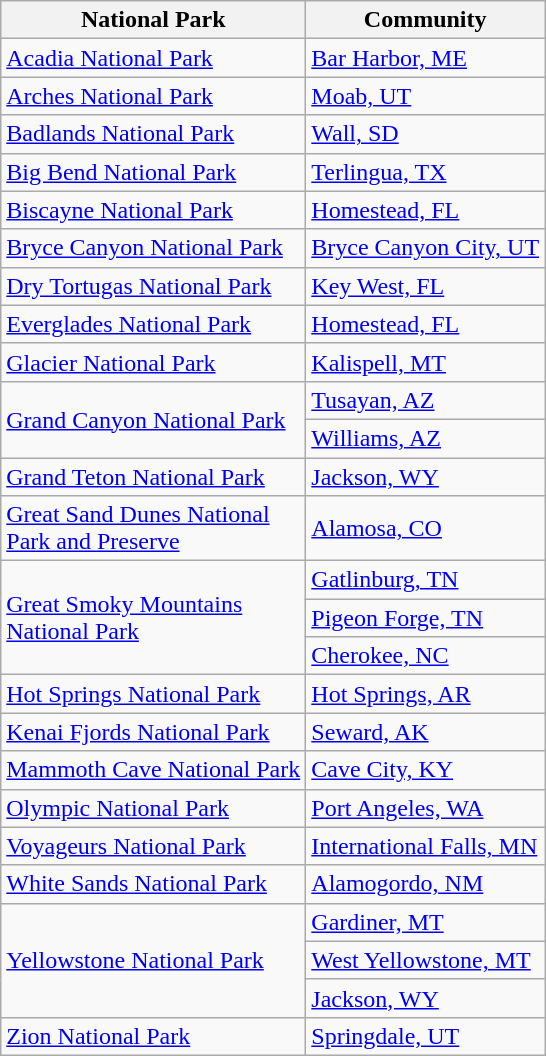<table class="wikitable sortable">
<tr>
<th>National Park</th>
<th>Community</th>
</tr>
<tr>
<td><a href='#'>Acadia National Park</a></td>
<td><a href='#'>Bar Harbor, ME</a></td>
</tr>
<tr>
<td><a href='#'>Arches National Park</a></td>
<td><a href='#'>Moab, UT</a></td>
</tr>
<tr>
<td><a href='#'>Badlands National Park</a></td>
<td><a href='#'>Wall, SD</a></td>
</tr>
<tr>
<td><a href='#'>Big Bend National Park</a></td>
<td><a href='#'>Terlingua, TX</a></td>
</tr>
<tr>
<td><a href='#'>Biscayne National Park</a></td>
<td><a href='#'>Homestead, FL</a></td>
</tr>
<tr>
<td><a href='#'>Bryce Canyon National Park</a></td>
<td><a href='#'>Bryce Canyon City, UT</a></td>
</tr>
<tr>
<td><a href='#'>Dry Tortugas National Park</a></td>
<td><a href='#'>Key West, FL</a></td>
</tr>
<tr>
<td><a href='#'>Everglades National Park</a></td>
<td><a href='#'>Homestead, FL</a></td>
</tr>
<tr>
<td><a href='#'>Glacier National Park</a></td>
<td><a href='#'>Kalispell, MT</a></td>
</tr>
<tr>
<td rowspan="2"><a href='#'>Grand Canyon National Park</a></td>
<td><a href='#'>Tusayan, AZ</a></td>
</tr>
<tr>
<td><a href='#'>Williams, AZ</a></td>
</tr>
<tr>
<td><a href='#'>Grand Teton National Park</a></td>
<td><a href='#'>Jackson, WY</a></td>
</tr>
<tr>
<td><a href='#'>Great Sand Dunes National<br>Park and Preserve</a></td>
<td><a href='#'>Alamosa, CO</a></td>
</tr>
<tr>
<td rowspan="3"><a href='#'>Great Smoky Mountains<br>National Park</a></td>
<td><a href='#'>Gatlinburg, TN</a></td>
</tr>
<tr>
<td><a href='#'>Pigeon Forge, TN</a></td>
</tr>
<tr>
<td><a href='#'>Cherokee, NC</a></td>
</tr>
<tr>
<td><a href='#'>Hot Springs National Park</a></td>
<td><a href='#'>Hot Springs, AR</a></td>
</tr>
<tr>
<td><a href='#'>Kenai Fjords National Park</a></td>
<td><a href='#'>Seward, AK</a></td>
</tr>
<tr>
<td><a href='#'>Mammoth Cave National Park</a></td>
<td><a href='#'>Cave City, KY</a></td>
</tr>
<tr>
<td><a href='#'>Olympic National Park</a></td>
<td><a href='#'>Port Angeles, WA</a></td>
</tr>
<tr>
<td><a href='#'>Voyageurs National Park</a></td>
<td><a href='#'>International Falls, MN</a></td>
</tr>
<tr>
<td><a href='#'>White Sands National Park</a></td>
<td><a href='#'>Alamogordo, NM</a></td>
</tr>
<tr>
<td rowspan="3"><a href='#'>Yellowstone National Park</a></td>
<td><a href='#'>Gardiner, MT</a></td>
</tr>
<tr>
<td><a href='#'>West Yellowstone, MT</a></td>
</tr>
<tr>
<td><a href='#'>Jackson, WY</a></td>
</tr>
<tr>
<td><a href='#'>Zion National Park</a></td>
<td><a href='#'>Springdale, UT</a></td>
</tr>
</table>
